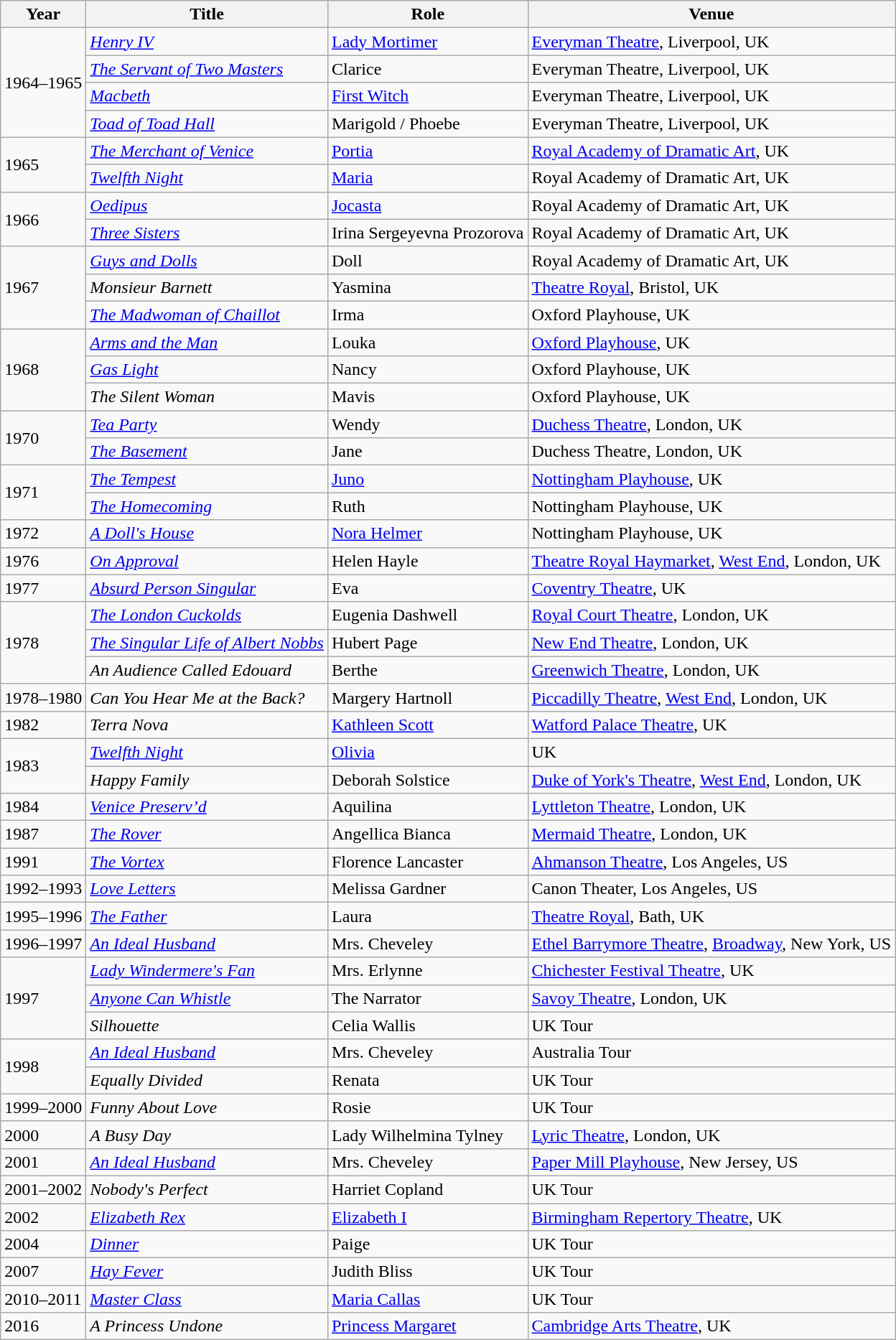<table class="wikitable sortable">
<tr>
<th>Year</th>
<th>Title</th>
<th>Role</th>
<th class="unsortable">Venue</th>
</tr>
<tr>
<td rowspan="4">1964–1965</td>
<td><em><a href='#'>Henry IV</a></em></td>
<td><a href='#'>Lady Mortimer</a></td>
<td><a href='#'>Everyman Theatre</a>, Liverpool, UK</td>
</tr>
<tr>
<td><em><a href='#'>The Servant of Two Masters</a></em></td>
<td>Clarice</td>
<td>Everyman Theatre, Liverpool, UK</td>
</tr>
<tr>
<td><em><a href='#'>Macbeth</a></em></td>
<td><a href='#'>First Witch</a></td>
<td>Everyman Theatre, Liverpool, UK</td>
</tr>
<tr>
<td><em><a href='#'>Toad of Toad Hall</a></em></td>
<td>Marigold / Phoebe</td>
<td>Everyman Theatre, Liverpool, UK</td>
</tr>
<tr>
<td rowspan="2">1965</td>
<td><em><a href='#'>The Merchant of Venice</a></em></td>
<td><a href='#'>Portia</a></td>
<td><a href='#'>Royal Academy of Dramatic Art</a>, UK</td>
</tr>
<tr>
<td><em><a href='#'>Twelfth Night</a></em></td>
<td><a href='#'>Maria</a></td>
<td>Royal Academy of Dramatic Art, UK</td>
</tr>
<tr>
<td rowspan="2">1966</td>
<td><em><a href='#'>Oedipus</a></em></td>
<td><a href='#'>Jocasta</a></td>
<td>Royal Academy of Dramatic Art, UK</td>
</tr>
<tr>
<td><em><a href='#'>Three Sisters</a></em></td>
<td>Irina Sergeyevna Prozorova</td>
<td>Royal Academy of Dramatic Art, UK</td>
</tr>
<tr>
<td rowspan="3">1967</td>
<td><em><a href='#'>Guys and Dolls</a></em></td>
<td>Doll</td>
<td>Royal Academy of Dramatic Art, UK</td>
</tr>
<tr>
<td><em>Monsieur Barnett</em></td>
<td>Yasmina</td>
<td><a href='#'>Theatre Royal</a>, Bristol, UK</td>
</tr>
<tr>
<td><em><a href='#'>The Madwoman of Chaillot</a></em></td>
<td>Irma</td>
<td>Oxford Playhouse, UK</td>
</tr>
<tr>
<td rowspan="3">1968</td>
<td><em><a href='#'>Arms and the Man</a></em></td>
<td>Louka</td>
<td><a href='#'>Oxford Playhouse</a>, UK</td>
</tr>
<tr>
<td><em><a href='#'>Gas Light</a></em></td>
<td>Nancy</td>
<td>Oxford Playhouse, UK</td>
</tr>
<tr>
<td><em>The Silent Woman</em></td>
<td>Mavis</td>
<td>Oxford Playhouse, UK</td>
</tr>
<tr>
<td rowspan="2">1970</td>
<td><em><a href='#'>Tea Party</a></em></td>
<td>Wendy</td>
<td><a href='#'>Duchess Theatre</a>, London, UK</td>
</tr>
<tr>
<td><em><a href='#'>The Basement</a></em></td>
<td>Jane</td>
<td>Duchess Theatre, London, UK</td>
</tr>
<tr>
<td rowspan="2">1971</td>
<td><em><a href='#'>The Tempest</a></em></td>
<td><a href='#'>Juno</a></td>
<td><a href='#'>Nottingham Playhouse</a>, UK</td>
</tr>
<tr>
<td><em><a href='#'>The Homecoming</a></em></td>
<td>Ruth</td>
<td>Nottingham Playhouse, UK</td>
</tr>
<tr>
<td>1972</td>
<td><em><a href='#'>A Doll's House</a></em></td>
<td><a href='#'>Nora Helmer</a></td>
<td>Nottingham Playhouse, UK</td>
</tr>
<tr>
<td>1976</td>
<td><em><a href='#'>On Approval</a></em></td>
<td>Helen Hayle</td>
<td><a href='#'>Theatre Royal Haymarket</a>, <a href='#'>West End</a>, London, UK</td>
</tr>
<tr>
<td>1977</td>
<td><em><a href='#'>Absurd Person Singular</a></em></td>
<td>Eva</td>
<td><a href='#'>Coventry Theatre</a>, UK</td>
</tr>
<tr>
<td rowspan="3">1978</td>
<td><em><a href='#'>The London Cuckolds</a></em></td>
<td>Eugenia Dashwell</td>
<td><a href='#'>Royal Court Theatre</a>, London, UK</td>
</tr>
<tr>
<td><em><a href='#'>The Singular Life of Albert Nobbs</a></em></td>
<td>Hubert Page</td>
<td><a href='#'>New End Theatre</a>, London, UK</td>
</tr>
<tr>
<td><em> An Audience Called Edouard</em></td>
<td>Berthe</td>
<td><a href='#'>Greenwich Theatre</a>, London, UK</td>
</tr>
<tr>
<td>1978–1980</td>
<td><em>Can You Hear Me at the Back?</em></td>
<td>Margery Hartnoll</td>
<td><a href='#'>Piccadilly Theatre</a>, <a href='#'>West End</a>, London, UK</td>
</tr>
<tr>
<td>1982</td>
<td><em>Terra Nova</em></td>
<td><a href='#'>Kathleen Scott</a></td>
<td><a href='#'>Watford Palace Theatre</a>, UK</td>
</tr>
<tr>
<td rowspan="2">1983</td>
<td><em><a href='#'>Twelfth Night</a></em></td>
<td><a href='#'>Olivia</a></td>
<td>UK</td>
</tr>
<tr>
<td><em>Happy Family</em></td>
<td>Deborah Solstice</td>
<td><a href='#'>Duke of York's Theatre</a>, <a href='#'>West End</a>, London, UK</td>
</tr>
<tr>
<td>1984</td>
<td><em><a href='#'>Venice Preserv’d</a></em></td>
<td>Aquilina</td>
<td><a href='#'>Lyttleton Theatre</a>, London, UK</td>
</tr>
<tr>
<td>1987</td>
<td><em><a href='#'>The Rover</a></em></td>
<td>Angellica Bianca</td>
<td><a href='#'>Mermaid Theatre</a>, London, UK</td>
</tr>
<tr>
<td>1991</td>
<td><em><a href='#'>The Vortex</a></em></td>
<td>Florence Lancaster</td>
<td><a href='#'>Ahmanson Theatre</a>, Los Angeles, US</td>
</tr>
<tr>
<td>1992–1993</td>
<td><em><a href='#'>Love Letters</a></em></td>
<td>Melissa Gardner</td>
<td>Canon Theater, Los Angeles, US</td>
</tr>
<tr>
<td>1995–1996</td>
<td><em><a href='#'>The Father</a></em></td>
<td>Laura</td>
<td><a href='#'>Theatre Royal</a>, Bath, UK</td>
</tr>
<tr>
<td>1996–1997</td>
<td><em><a href='#'>An Ideal Husband</a></em></td>
<td>Mrs. Cheveley</td>
<td><a href='#'>Ethel Barrymore Theatre</a>, <a href='#'>Broadway</a>, New York, US</td>
</tr>
<tr>
<td rowspan="3">1997</td>
<td><em><a href='#'>Lady Windermere's Fan</a></em></td>
<td>Mrs. Erlynne</td>
<td><a href='#'>Chichester Festival Theatre</a>, UK</td>
</tr>
<tr>
<td><em><a href='#'>Anyone Can Whistle</a></em></td>
<td>The Narrator</td>
<td><a href='#'>Savoy Theatre</a>, London, UK</td>
</tr>
<tr>
<td><em>Silhouette</em></td>
<td>Celia Wallis</td>
<td>UK Tour</td>
</tr>
<tr>
<td rowspan="2">1998</td>
<td><em><a href='#'>An Ideal Husband</a></em></td>
<td>Mrs. Cheveley</td>
<td>Australia Tour</td>
</tr>
<tr>
<td><em>Equally Divided</em></td>
<td>Renata</td>
<td>UK Tour</td>
</tr>
<tr>
<td>1999–2000</td>
<td><em>Funny About Love</em></td>
<td>Rosie</td>
<td>UK Tour</td>
</tr>
<tr>
<td>2000</td>
<td><em>A Busy Day</em></td>
<td>Lady Wilhelmina Tylney</td>
<td><a href='#'>Lyric Theatre</a>, London, UK</td>
</tr>
<tr>
<td>2001</td>
<td><em><a href='#'>An Ideal Husband</a></em></td>
<td>Mrs. Cheveley</td>
<td><a href='#'>Paper Mill Playhouse</a>, New Jersey, US</td>
</tr>
<tr>
<td>2001–2002</td>
<td><em>Nobody's Perfect</em></td>
<td>Harriet Copland</td>
<td>UK Tour</td>
</tr>
<tr>
<td>2002</td>
<td><em><a href='#'>Elizabeth Rex</a></em></td>
<td><a href='#'>Elizabeth I</a></td>
<td><a href='#'>Birmingham Repertory Theatre</a>, UK</td>
</tr>
<tr>
<td>2004</td>
<td><em><a href='#'>Dinner</a></em></td>
<td>Paige</td>
<td>UK Tour</td>
</tr>
<tr>
<td>2007</td>
<td><em><a href='#'>Hay Fever</a></em></td>
<td>Judith Bliss</td>
<td>UK Tour</td>
</tr>
<tr>
<td>2010–2011</td>
<td><em><a href='#'>Master Class</a></em></td>
<td><a href='#'>Maria Callas</a></td>
<td>UK Tour</td>
</tr>
<tr>
<td>2016</td>
<td><em>A Princess Undone</em></td>
<td><a href='#'>Princess Margaret</a></td>
<td><a href='#'>Cambridge Arts Theatre</a>, UK</td>
</tr>
</table>
